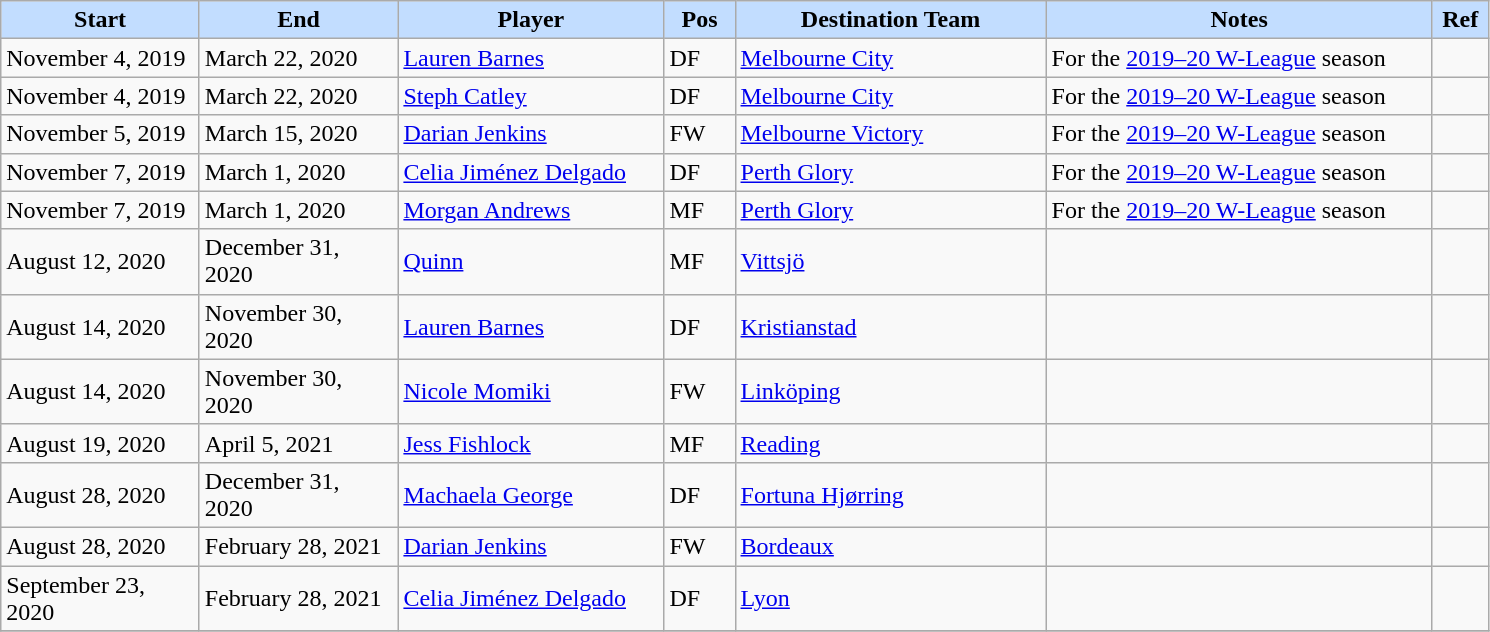<table class="wikitable" style="text-align:left;">
<tr>
<th style="background:#c2ddff; width:125px;">Start</th>
<th style="background:#c2ddff; width:125px;">End</th>
<th style="background:#c2ddff; width:170px;">Player</th>
<th style="background:#c2ddff; width:40px;">Pos</th>
<th style="background:#c2ddff; width:200px;">Destination Team</th>
<th style="background:#c2ddff; width:250px;">Notes</th>
<th style="background:#c2ddff; width:30px;">Ref</th>
</tr>
<tr>
<td>November 4, 2019</td>
<td>March 22, 2020</td>
<td> <a href='#'>Lauren Barnes</a></td>
<td>DF</td>
<td> <a href='#'>Melbourne City</a></td>
<td>For the <a href='#'>2019–20 W-League</a> season</td>
<td></td>
</tr>
<tr>
<td>November 4, 2019</td>
<td>March 22, 2020</td>
<td> <a href='#'>Steph Catley</a></td>
<td>DF</td>
<td> <a href='#'>Melbourne City</a></td>
<td>For the <a href='#'>2019–20 W-League</a> season</td>
<td></td>
</tr>
<tr>
<td>November 5, 2019</td>
<td>March 15, 2020</td>
<td> <a href='#'>Darian Jenkins</a></td>
<td>FW</td>
<td> <a href='#'>Melbourne Victory</a></td>
<td>For the <a href='#'>2019–20 W-League</a> season</td>
<td></td>
</tr>
<tr>
<td>November 7, 2019</td>
<td>March 1, 2020</td>
<td> <a href='#'>Celia Jiménez Delgado</a></td>
<td>DF</td>
<td> <a href='#'>Perth Glory</a></td>
<td>For the <a href='#'>2019–20 W-League</a> season</td>
<td></td>
</tr>
<tr>
<td>November 7, 2019</td>
<td>March 1, 2020</td>
<td> <a href='#'>Morgan Andrews</a></td>
<td>MF</td>
<td> <a href='#'>Perth Glory</a></td>
<td>For the <a href='#'>2019–20 W-League</a> season</td>
<td></td>
</tr>
<tr>
<td>August 12, 2020</td>
<td>December 31, 2020</td>
<td> <a href='#'>Quinn</a></td>
<td>MF</td>
<td> <a href='#'>Vittsjö</a></td>
<td></td>
<td></td>
</tr>
<tr>
<td>August 14, 2020</td>
<td>November 30, 2020</td>
<td> <a href='#'>Lauren Barnes</a></td>
<td>DF</td>
<td> <a href='#'>Kristianstad</a></td>
<td></td>
<td></td>
</tr>
<tr>
<td>August 14, 2020</td>
<td>November 30, 2020</td>
<td> <a href='#'>Nicole Momiki</a></td>
<td>FW</td>
<td> <a href='#'>Linköping</a></td>
<td></td>
<td></td>
</tr>
<tr>
<td>August 19, 2020</td>
<td>April 5, 2021</td>
<td> <a href='#'>Jess Fishlock</a></td>
<td>MF</td>
<td> <a href='#'>Reading</a></td>
<td></td>
<td></td>
</tr>
<tr>
<td>August 28, 2020</td>
<td>December 31, 2020</td>
<td> <a href='#'>Machaela George</a></td>
<td>DF</td>
<td> <a href='#'>Fortuna Hjørring</a></td>
<td></td>
<td></td>
</tr>
<tr>
<td>August 28, 2020</td>
<td>February 28, 2021</td>
<td> <a href='#'>Darian Jenkins</a></td>
<td>FW</td>
<td> <a href='#'>Bordeaux</a></td>
<td></td>
<td></td>
</tr>
<tr>
<td>September 23, 2020</td>
<td>February 28, 2021</td>
<td> <a href='#'>Celia Jiménez Delgado</a></td>
<td>DF</td>
<td> <a href='#'>Lyon</a></td>
<td></td>
<td></td>
</tr>
<tr>
</tr>
</table>
